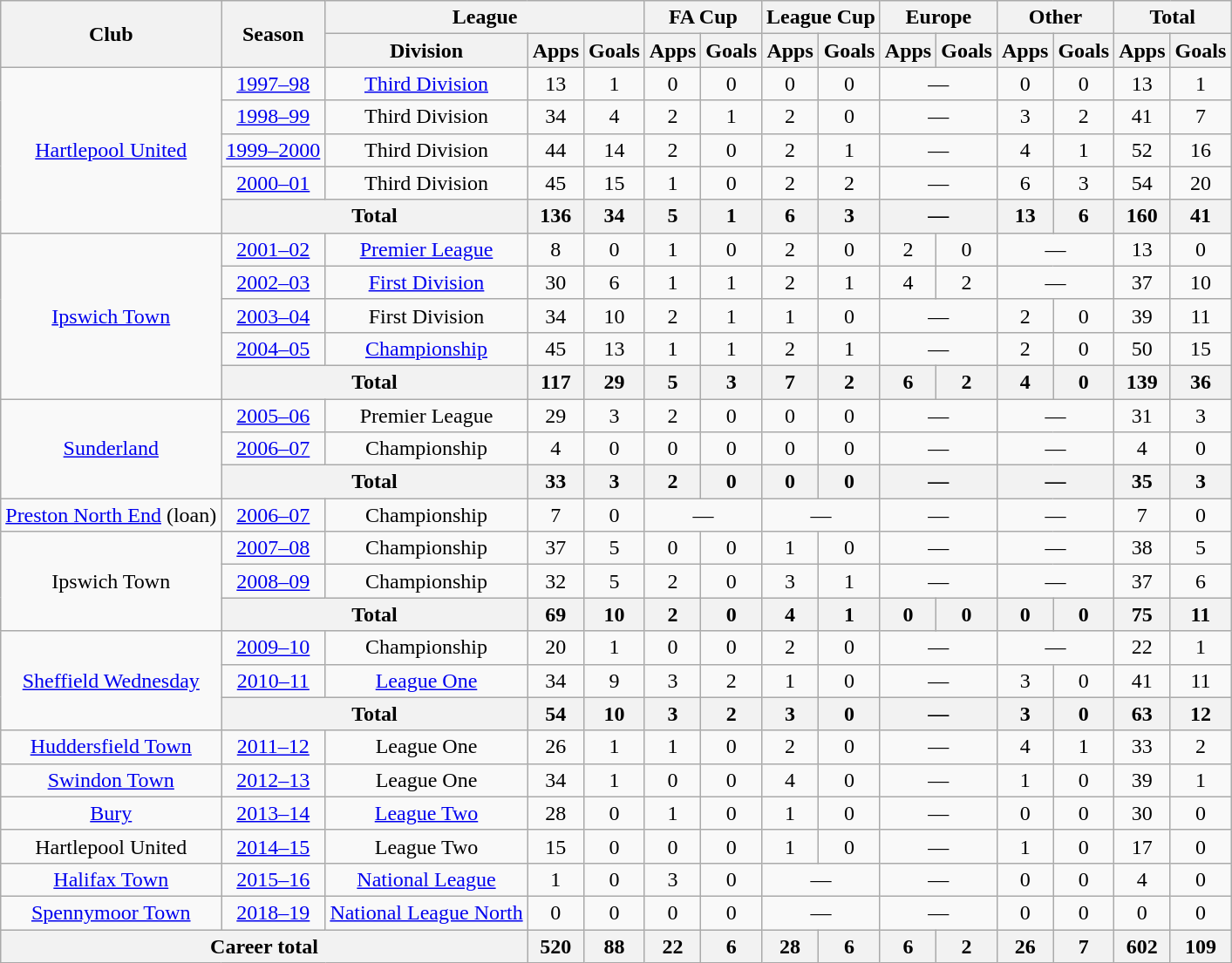<table class="wikitable" style="text-align: center;">
<tr>
<th rowspan="2">Club</th>
<th rowspan="2">Season</th>
<th colspan="3">League</th>
<th colspan="2">FA Cup</th>
<th colspan="2">League Cup</th>
<th colspan="2">Europe</th>
<th colspan="2">Other</th>
<th colspan="2">Total</th>
</tr>
<tr>
<th>Division</th>
<th>Apps</th>
<th>Goals</th>
<th>Apps</th>
<th>Goals</th>
<th>Apps</th>
<th>Goals</th>
<th>Apps</th>
<th>Goals</th>
<th>Apps</th>
<th>Goals</th>
<th>Apps</th>
<th>Goals</th>
</tr>
<tr>
<td rowspan="5"><a href='#'>Hartlepool United</a></td>
<td><a href='#'>1997–98</a></td>
<td><a href='#'>Third Division</a></td>
<td>13</td>
<td>1</td>
<td>0</td>
<td>0</td>
<td>0</td>
<td>0</td>
<td colspan="2">―</td>
<td>0</td>
<td>0</td>
<td>13</td>
<td>1</td>
</tr>
<tr>
<td><a href='#'>1998–99</a></td>
<td>Third Division</td>
<td>34</td>
<td>4</td>
<td>2</td>
<td>1</td>
<td>2</td>
<td>0</td>
<td colspan="2">―</td>
<td>3</td>
<td>2</td>
<td>41</td>
<td>7</td>
</tr>
<tr>
<td><a href='#'>1999–2000</a></td>
<td>Third Division</td>
<td>44</td>
<td>14</td>
<td>2</td>
<td>0</td>
<td>2</td>
<td>1</td>
<td colspan="2">―</td>
<td>4</td>
<td>1</td>
<td>52</td>
<td>16</td>
</tr>
<tr>
<td><a href='#'>2000–01</a></td>
<td>Third Division</td>
<td>45</td>
<td>15</td>
<td>1</td>
<td>0</td>
<td>2</td>
<td>2</td>
<td colspan="2">―</td>
<td>6</td>
<td>3</td>
<td>54</td>
<td>20</td>
</tr>
<tr>
<th colspan="2">Total</th>
<th>136</th>
<th>34</th>
<th>5</th>
<th>1</th>
<th>6</th>
<th>3</th>
<th colspan="2">―</th>
<th>13</th>
<th>6</th>
<th>160</th>
<th>41</th>
</tr>
<tr>
<td rowspan="5"><a href='#'>Ipswich Town</a></td>
<td><a href='#'>2001–02</a></td>
<td><a href='#'>Premier League</a></td>
<td>8</td>
<td>0</td>
<td>1</td>
<td>0</td>
<td>2</td>
<td>0</td>
<td>2</td>
<td>0</td>
<td colspan="2">―</td>
<td>13</td>
<td>0</td>
</tr>
<tr>
<td><a href='#'>2002–03</a></td>
<td><a href='#'>First Division</a></td>
<td>30</td>
<td>6</td>
<td>1</td>
<td>1</td>
<td>2</td>
<td>1</td>
<td>4</td>
<td>2</td>
<td colspan="2">―</td>
<td>37</td>
<td>10</td>
</tr>
<tr>
<td><a href='#'>2003–04</a></td>
<td>First Division</td>
<td>34</td>
<td>10</td>
<td>2</td>
<td>1</td>
<td>1</td>
<td>0</td>
<td colspan="2">―</td>
<td>2</td>
<td>0</td>
<td>39</td>
<td>11</td>
</tr>
<tr>
<td><a href='#'>2004–05</a></td>
<td><a href='#'>Championship</a></td>
<td>45</td>
<td>13</td>
<td>1</td>
<td>1</td>
<td>2</td>
<td>1</td>
<td colspan="2">―</td>
<td>2</td>
<td>0</td>
<td>50</td>
<td>15</td>
</tr>
<tr>
<th colspan="2">Total</th>
<th>117</th>
<th>29</th>
<th>5</th>
<th>3</th>
<th>7</th>
<th>2</th>
<th>6</th>
<th>2</th>
<th>4</th>
<th>0</th>
<th>139</th>
<th>36</th>
</tr>
<tr>
<td rowspan="3"><a href='#'>Sunderland</a></td>
<td><a href='#'>2005–06</a></td>
<td>Premier League</td>
<td>29</td>
<td>3</td>
<td>2</td>
<td>0</td>
<td>0</td>
<td>0</td>
<td colspan="2">―</td>
<td colspan="2">―</td>
<td>31</td>
<td>3</td>
</tr>
<tr>
<td><a href='#'>2006–07</a></td>
<td>Championship</td>
<td>4</td>
<td>0</td>
<td>0</td>
<td>0</td>
<td>0</td>
<td>0</td>
<td colspan="2">―</td>
<td colspan="2">―</td>
<td>4</td>
<td>0</td>
</tr>
<tr>
<th colspan="2">Total</th>
<th>33</th>
<th>3</th>
<th>2</th>
<th>0</th>
<th>0</th>
<th>0</th>
<th colspan="2">―</th>
<th colspan="2">―</th>
<th>35</th>
<th>3</th>
</tr>
<tr>
<td><a href='#'>Preston North End</a> (loan)</td>
<td><a href='#'>2006–07</a></td>
<td>Championship</td>
<td>7</td>
<td>0</td>
<td colspan="2">―</td>
<td colspan="2">―</td>
<td colspan="2">―</td>
<td colspan="2">―</td>
<td>7</td>
<td>0</td>
</tr>
<tr>
<td rowspan="3">Ipswich Town</td>
<td><a href='#'>2007–08</a></td>
<td>Championship</td>
<td>37</td>
<td>5</td>
<td>0</td>
<td>0</td>
<td>1</td>
<td>0</td>
<td colspan="2">―</td>
<td colspan="2">―</td>
<td>38</td>
<td>5</td>
</tr>
<tr>
<td><a href='#'>2008–09</a></td>
<td>Championship</td>
<td>32</td>
<td>5</td>
<td>2</td>
<td>0</td>
<td>3</td>
<td>1</td>
<td colspan="2">―</td>
<td colspan="2">―</td>
<td>37</td>
<td>6</td>
</tr>
<tr>
<th colspan="2">Total</th>
<th>69</th>
<th>10</th>
<th>2</th>
<th>0</th>
<th>4</th>
<th>1</th>
<th>0</th>
<th>0</th>
<th>0</th>
<th>0</th>
<th>75</th>
<th>11</th>
</tr>
<tr>
<td rowspan="3"><a href='#'>Sheffield Wednesday</a></td>
<td><a href='#'>2009–10</a></td>
<td>Championship</td>
<td>20</td>
<td>1</td>
<td>0</td>
<td>0</td>
<td>2</td>
<td>0</td>
<td colspan="2">―</td>
<td colspan="2">―</td>
<td>22</td>
<td>1</td>
</tr>
<tr>
<td><a href='#'>2010–11</a></td>
<td><a href='#'>League One</a></td>
<td>34</td>
<td>9</td>
<td>3</td>
<td>2</td>
<td>1</td>
<td>0</td>
<td colspan="2">―</td>
<td>3</td>
<td>0</td>
<td>41</td>
<td>11</td>
</tr>
<tr>
<th colspan="2">Total</th>
<th>54</th>
<th>10</th>
<th>3</th>
<th>2</th>
<th>3</th>
<th>0</th>
<th colspan="2">―</th>
<th>3</th>
<th>0</th>
<th>63</th>
<th>12</th>
</tr>
<tr>
<td><a href='#'>Huddersfield Town</a></td>
<td><a href='#'>2011–12</a></td>
<td>League One</td>
<td>26</td>
<td>1</td>
<td>1</td>
<td>0</td>
<td>2</td>
<td>0</td>
<td colspan="2">―</td>
<td>4</td>
<td>1</td>
<td>33</td>
<td>2</td>
</tr>
<tr>
<td><a href='#'>Swindon Town</a></td>
<td><a href='#'>2012–13</a></td>
<td>League One</td>
<td>34</td>
<td>1</td>
<td>0</td>
<td>0</td>
<td>4</td>
<td>0</td>
<td colspan="2">―</td>
<td>1</td>
<td>0</td>
<td>39</td>
<td>1</td>
</tr>
<tr>
<td><a href='#'>Bury</a></td>
<td><a href='#'>2013–14</a></td>
<td><a href='#'>League Two</a></td>
<td>28</td>
<td>0</td>
<td>1</td>
<td>0</td>
<td>1</td>
<td>0</td>
<td colspan="2">―</td>
<td>0</td>
<td>0</td>
<td>30</td>
<td>0</td>
</tr>
<tr>
<td>Hartlepool United</td>
<td><a href='#'>2014–15</a></td>
<td>League Two</td>
<td>15</td>
<td>0</td>
<td>0</td>
<td>0</td>
<td>1</td>
<td>0</td>
<td colspan="2">―</td>
<td>1</td>
<td>0</td>
<td>17</td>
<td>0</td>
</tr>
<tr>
<td><a href='#'>Halifax Town</a></td>
<td><a href='#'>2015–16</a></td>
<td><a href='#'>National League</a></td>
<td>1</td>
<td>0</td>
<td>3</td>
<td>0</td>
<td colspan="2">―</td>
<td colspan="2">―</td>
<td>0</td>
<td>0</td>
<td>4</td>
<td>0</td>
</tr>
<tr>
<td><a href='#'>Spennymoor Town</a></td>
<td><a href='#'>2018–19</a></td>
<td><a href='#'>National League North</a></td>
<td>0</td>
<td>0</td>
<td>0</td>
<td>0</td>
<td colspan="2">―</td>
<td colspan="2">―</td>
<td>0</td>
<td>0</td>
<td>0</td>
<td>0</td>
</tr>
<tr>
<th colspan="3">Career total</th>
<th>520</th>
<th>88</th>
<th>22</th>
<th>6</th>
<th>28</th>
<th>6</th>
<th>6</th>
<th>2</th>
<th>26</th>
<th>7</th>
<th>602</th>
<th>109</th>
</tr>
</table>
